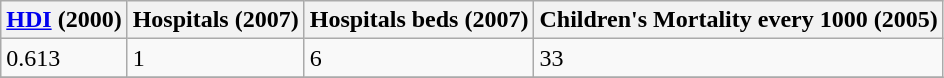<table class="wikitable" border="1">
<tr>
<th><a href='#'>HDI</a> (2000)</th>
<th>Hospitals (2007)</th>
<th>Hospitals beds (2007)</th>
<th>Children's Mortality every 1000 (2005)</th>
</tr>
<tr>
<td>0.613</td>
<td>1</td>
<td>6</td>
<td>33</td>
</tr>
<tr>
</tr>
</table>
